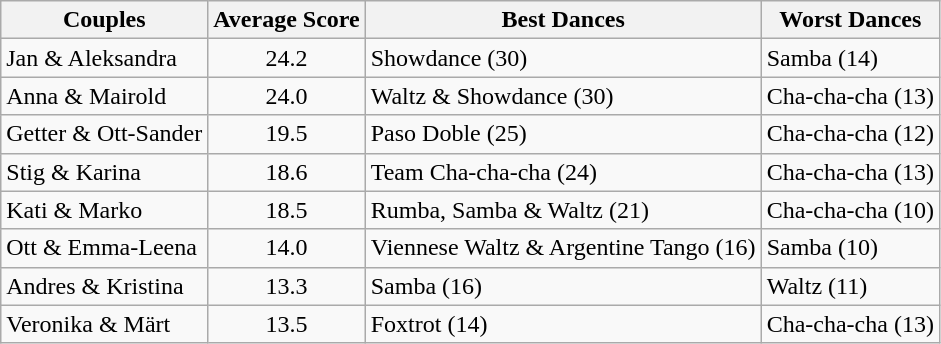<table class="wikitable">
<tr>
<th>Couples</th>
<th>Average Score</th>
<th>Best Dances</th>
<th>Worst Dances</th>
</tr>
<tr>
<td>Jan & Aleksandra</td>
<td style="text-align:center;">24.2</td>
<td>Showdance (30)</td>
<td>Samba (14)</td>
</tr>
<tr>
<td>Anna & Mairold</td>
<td style="text-align:center;">24.0</td>
<td>Waltz & Showdance (30)</td>
<td>Cha-cha-cha (13)</td>
</tr>
<tr>
<td>Getter & Ott-Sander</td>
<td style="text-align:center;">19.5</td>
<td>Paso Doble (25)</td>
<td>Cha-cha-cha (12)</td>
</tr>
<tr>
<td>Stig & Karina</td>
<td style="text-align:center;">18.6</td>
<td>Team Cha-cha-cha (24)</td>
<td>Cha-cha-cha (13)</td>
</tr>
<tr>
<td>Kati & Marko</td>
<td style="text-align:center;">18.5</td>
<td>Rumba, Samba & Waltz (21)</td>
<td>Cha-cha-cha (10)</td>
</tr>
<tr>
<td>Ott & Emma-Leena</td>
<td style="text-align:center;">14.0</td>
<td>Viennese Waltz & Argentine Tango (16)</td>
<td>Samba (10)</td>
</tr>
<tr>
<td>Andres & Kristina</td>
<td style="text-align:center;">13.3</td>
<td>Samba (16)</td>
<td>Waltz (11)</td>
</tr>
<tr>
<td>Veronika & Märt</td>
<td style="text-align:center;">13.5</td>
<td>Foxtrot (14)</td>
<td>Cha-cha-cha (13)</td>
</tr>
</table>
